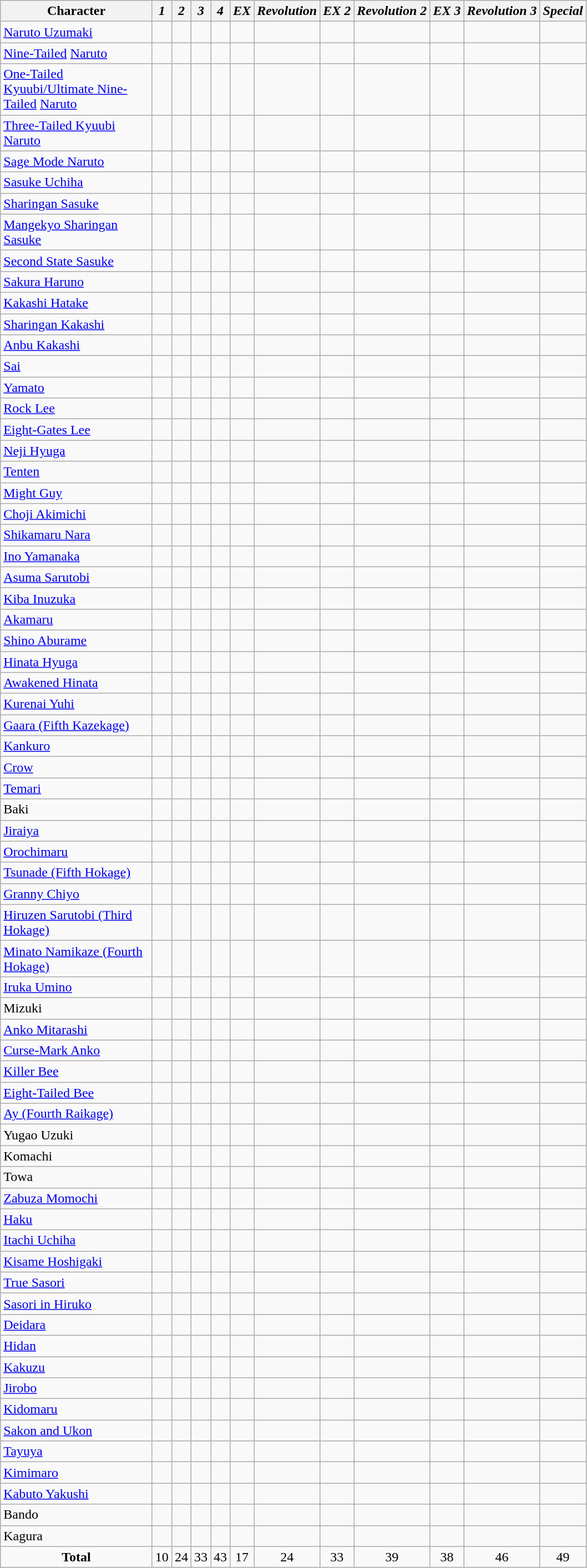<table class="wikitable sortable" border="1">
<tr>
<th width=175>Character</th>
<th align="center"><em>1</em></th>
<th align="center"><em>2</em></th>
<th align="center"><em>3</em></th>
<th align="center"><em>4</em></th>
<th align="center"><em>EX</em></th>
<th align="center"><em>Revolution</em></th>
<th align="center"><em>EX 2</em></th>
<th align="center"><em>Revolution 2</em></th>
<th align="center"><em>EX 3</em></th>
<th align="center"><em>Revolution 3</em></th>
<th align="center"><em>Special</em></th>
</tr>
<tr>
<td><a href='#'>Naruto Uzumaki </a></td>
<td></td>
<td></td>
<td></td>
<td></td>
<td></td>
<td></td>
<td><strong></strong></td>
<td></td>
<td><strong></strong></td>
<td></td>
<td></td>
</tr>
<tr>
<td><a href='#'>Nine-Tailed</a> <a href='#'>Naruto</a></td>
<td></td>
<td></td>
<td><strong></strong></td>
<td><strong></strong></td>
<td></td>
<td><strong></strong></td>
<td><strong></strong></td>
<td></td>
<td><strong></strong></td>
<td></td>
<td></td>
</tr>
<tr>
<td><a href='#'>One-Tailed Kyuubi/Ultimate Nine-Tailed</a> <a href='#'>Naruto</a></td>
<td></td>
<td></td>
<td></td>
<td></td>
<td><strong></strong></td>
<td></td>
<td></td>
<td></td>
<td></td>
<td><strong></strong></td>
<td></td>
</tr>
<tr>
<td><a href='#'>Three-Tailed Kyuubi</a> <a href='#'>Naruto</a></td>
<td></td>
<td></td>
<td></td>
<td></td>
<td></td>
<td></td>
<td><strong></strong></td>
<td></td>
<td><strong></strong></td>
<td></td>
<td><strong></strong></td>
</tr>
<tr>
<td><a href='#'>Sage Mode Naruto</a></td>
<td></td>
<td></td>
<td></td>
<td></td>
<td></td>
<td></td>
<td></td>
<td></td>
<td></td>
<td></td>
<td></td>
</tr>
<tr>
<td><a href='#'>Sasuke Uchiha</a></td>
<td></td>
<td></td>
<td></td>
<td></td>
<td></td>
<td></td>
<td></td>
<td></td>
<td></td>
<td></td>
<td></td>
</tr>
<tr>
<td><a href='#'>Sharingan Sasuke</a></td>
<td></td>
<td></td>
<td><strong></strong></td>
<td><strong></strong></td>
<td></td>
<td><strong></strong></td>
<td><strong></strong> <strong></strong></td>
<td><strong></strong></td>
<td><strong></strong> <strong></strong></td>
<td><strong></strong></td>
<td><strong></strong></td>
</tr>
<tr>
<td><a href='#'>Mangekyo Sharingan Sasuke</a></td>
<td></td>
<td></td>
<td></td>
<td></td>
<td></td>
<td></td>
<td></td>
<td></td>
<td></td>
<td></td>
<td></td>
</tr>
<tr>
<td><a href='#'>Second State Sasuke</a></td>
<td></td>
<td></td>
<td></td>
<td></td>
<td></td>
<td></td>
<td></td>
<td></td>
<td></td>
<td></td>
<td></td>
</tr>
<tr>
<td><a href='#'>Sakura Haruno</a></td>
<td></td>
<td></td>
<td></td>
<td></td>
<td></td>
<td></td>
<td></td>
<td></td>
<td></td>
<td></td>
<td></td>
</tr>
<tr>
<td><a href='#'>Kakashi Hatake</a></td>
<td></td>
<td></td>
<td></td>
<td></td>
<td></td>
<td></td>
<td></td>
<td></td>
<td></td>
<td></td>
<td></td>
</tr>
<tr>
<td><a href='#'>Sharingan Kakashi</a></td>
<td></td>
<td></td>
<td><strong></strong></td>
<td><strong></strong></td>
<td><strong></strong></td>
<td><strong></strong></td>
<td><strong></strong></td>
<td></td>
<td><strong></strong></td>
<td><strong></strong></td>
<td><strong></strong></td>
</tr>
<tr>
<td><a href='#'>Anbu Kakashi</a></td>
<td></td>
<td></td>
<td></td>
<td></td>
<td></td>
<td></td>
<td></td>
<td></td>
<td></td>
<td></td>
<td></td>
</tr>
<tr>
<td><a href='#'>Sai</a></td>
<td></td>
<td></td>
<td></td>
<td></td>
<td></td>
<td></td>
<td></td>
<td></td>
<td></td>
<td></td>
<td></td>
</tr>
<tr>
<td><a href='#'>Yamato</a></td>
<td></td>
<td></td>
<td></td>
<td></td>
<td></td>
<td></td>
<td></td>
<td></td>
<td></td>
<td></td>
<td></td>
</tr>
<tr>
<td><a href='#'>Rock Lee</a></td>
<td></td>
<td></td>
<td></td>
<td></td>
<td></td>
<td></td>
<td></td>
<td></td>
<td></td>
<td></td>
<td></td>
</tr>
<tr>
<td><a href='#'>Eight-Gates Lee</a></td>
<td></td>
<td><strong></strong></td>
<td><strong></strong></td>
<td><strong></strong></td>
<td><strong></strong></td>
<td><strong></strong></td>
<td><strong></strong></td>
<td><strong></strong></td>
<td><strong></strong></td>
<td><strong></strong></td>
<td><strong></strong></td>
</tr>
<tr>
<td><a href='#'>Neji Hyuga</a></td>
<td></td>
<td></td>
<td></td>
<td></td>
<td></td>
<td></td>
<td></td>
<td></td>
<td></td>
<td></td>
<td></td>
</tr>
<tr>
<td><a href='#'>Tenten</a></td>
<td></td>
<td></td>
<td></td>
<td></td>
<td></td>
<td></td>
<td></td>
<td></td>
<td></td>
<td></td>
<td></td>
</tr>
<tr>
<td><a href='#'>Might Guy</a></td>
<td></td>
<td></td>
<td></td>
<td></td>
<td></td>
<td></td>
<td></td>
<td></td>
<td></td>
<td></td>
<td></td>
</tr>
<tr>
<td><a href='#'>Choji Akimichi</a></td>
<td></td>
<td></td>
<td></td>
<td></td>
<td></td>
<td></td>
<td></td>
<td></td>
<td></td>
<td></td>
<td></td>
</tr>
<tr>
<td><a href='#'>Shikamaru Nara</a></td>
<td></td>
<td></td>
<td></td>
<td></td>
<td></td>
<td></td>
<td></td>
<td></td>
<td></td>
<td></td>
<td></td>
</tr>
<tr>
<td><a href='#'>Ino Yamanaka</a></td>
<td></td>
<td></td>
<td></td>
<td></td>
<td></td>
<td></td>
<td></td>
<td></td>
<td></td>
<td></td>
<td></td>
</tr>
<tr>
<td><a href='#'>Asuma Sarutobi</a></td>
<td></td>
<td></td>
<td></td>
<td></td>
<td></td>
<td></td>
<td></td>
<td></td>
<td></td>
<td></td>
<td></td>
</tr>
<tr>
<td><a href='#'>Kiba Inuzuka</a></td>
<td></td>
<td></td>
<td></td>
<td></td>
<td></td>
<td></td>
<td></td>
<td></td>
<td></td>
<td></td>
<td></td>
</tr>
<tr>
<td><a href='#'>Akamaru</a></td>
<td></td>
<td></td>
<td></td>
<td></td>
<td></td>
<td></td>
<td></td>
<td></td>
<td></td>
<td></td>
<td></td>
</tr>
<tr>
<td><a href='#'>Shino Aburame</a></td>
<td></td>
<td></td>
<td></td>
<td></td>
<td></td>
<td></td>
<td></td>
<td></td>
<td></td>
<td></td>
<td></td>
</tr>
<tr>
<td><a href='#'>Hinata Hyuga</a></td>
<td></td>
<td></td>
<td></td>
<td></td>
<td></td>
<td></td>
<td></td>
<td></td>
<td></td>
<td></td>
<td></td>
</tr>
<tr>
<td><a href='#'>Awakened Hinata</a></td>
<td></td>
<td></td>
<td></td>
<td></td>
<td></td>
<td></td>
<td></td>
<td></td>
<td></td>
<td><strong></strong></td>
<td><strong></strong></td>
</tr>
<tr>
<td><a href='#'>Kurenai Yuhi</a></td>
<td></td>
<td></td>
<td></td>
<td></td>
<td></td>
<td></td>
<td></td>
<td></td>
<td></td>
<td></td>
<td></td>
</tr>
<tr>
<td><a href='#'>Gaara (Fifth Kazekage)</a></td>
<td></td>
<td></td>
<td></td>
<td></td>
<td></td>
<td></td>
<td></td>
<td></td>
<td></td>
<td></td>
<td></td>
</tr>
<tr>
<td><a href='#'>Kankuro</a></td>
<td></td>
<td></td>
<td></td>
<td></td>
<td></td>
<td></td>
<td></td>
<td></td>
<td></td>
<td></td>
<td></td>
</tr>
<tr>
<td><a href='#'>Crow</a></td>
<td></td>
<td></td>
<td></td>
<td></td>
<td></td>
<td></td>
<td></td>
<td></td>
<td></td>
<td></td>
<td></td>
</tr>
<tr>
<td><a href='#'>Temari</a></td>
<td></td>
<td></td>
<td></td>
<td></td>
<td></td>
<td></td>
<td></td>
<td></td>
<td></td>
<td></td>
<td></td>
</tr>
<tr>
<td>Baki</td>
<td></td>
<td></td>
<td></td>
<td></td>
<td></td>
<td></td>
<td></td>
<td></td>
<td></td>
<td></td>
<td></td>
</tr>
<tr>
<td><a href='#'>Jiraiya</a></td>
<td></td>
<td></td>
<td></td>
<td></td>
<td></td>
<td></td>
<td></td>
<td></td>
<td></td>
<td></td>
<td></td>
</tr>
<tr>
<td><a href='#'>Orochimaru</a></td>
<td></td>
<td></td>
<td></td>
<td></td>
<td></td>
<td></td>
<td></td>
<td></td>
<td></td>
<td></td>
<td></td>
</tr>
<tr>
<td><a href='#'>Tsunade (Fifth Hokage)</a></td>
<td></td>
<td></td>
<td></td>
<td></td>
<td></td>
<td></td>
<td></td>
<td></td>
<td></td>
<td></td>
<td></td>
</tr>
<tr>
<td><a href='#'>Granny Chiyo</a></td>
<td></td>
<td></td>
<td></td>
<td></td>
<td></td>
<td></td>
<td></td>
<td></td>
<td></td>
<td></td>
<td></td>
</tr>
<tr>
<td><a href='#'>Hiruzen Sarutobi (Third Hokage)</a></td>
<td></td>
<td></td>
<td></td>
<td></td>
<td></td>
<td></td>
<td></td>
<td></td>
<td></td>
<td></td>
<td></td>
</tr>
<tr>
<td><a href='#'>Minato Namikaze (Fourth Hokage)</a></td>
<td></td>
<td></td>
<td></td>
<td></td>
<td></td>
<td></td>
<td></td>
<td></td>
<td></td>
<td></td>
<td></td>
</tr>
<tr>
<td><a href='#'>Iruka Umino</a></td>
<td></td>
<td></td>
<td></td>
<td></td>
<td></td>
<td></td>
<td></td>
<td></td>
<td></td>
<td></td>
<td></td>
</tr>
<tr>
<td>Mizuki</td>
<td></td>
<td></td>
<td></td>
<td></td>
<td></td>
<td></td>
<td></td>
<td></td>
<td></td>
<td></td>
<td></td>
</tr>
<tr>
<td><a href='#'>Anko Mitarashi</a></td>
<td></td>
<td></td>
<td></td>
<td></td>
<td></td>
<td></td>
<td></td>
<td></td>
<td></td>
<td></td>
<td></td>
</tr>
<tr>
<td><a href='#'>Curse-Mark Anko</a></td>
<td></td>
<td></td>
<td></td>
<td></td>
<td></td>
<td></td>
<td></td>
<td></td>
<td></td>
<td><strong></strong></td>
<td><strong></strong></td>
</tr>
<tr>
<td><a href='#'>Killer Bee</a></td>
<td></td>
<td></td>
<td></td>
<td></td>
<td></td>
<td></td>
<td></td>
<td></td>
<td></td>
<td></td>
<td></td>
</tr>
<tr>
<td><a href='#'>Eight-Tailed Bee</a></td>
<td></td>
<td></td>
<td></td>
<td></td>
<td></td>
<td></td>
<td></td>
<td></td>
<td></td>
<td></td>
<td><strong></strong></td>
</tr>
<tr>
<td><a href='#'>Ay (Fourth Raikage)</a></td>
<td></td>
<td></td>
<td></td>
<td></td>
<td></td>
<td></td>
<td></td>
<td></td>
<td></td>
<td></td>
<td></td>
</tr>
<tr>
<td>Yugao Uzuki</td>
<td></td>
<td></td>
<td></td>
<td></td>
<td></td>
<td></td>
<td></td>
<td></td>
<td></td>
<td></td>
<td></td>
</tr>
<tr>
<td>Komachi</td>
<td></td>
<td></td>
<td></td>
<td></td>
<td></td>
<td></td>
<td></td>
<td></td>
<td></td>
<td></td>
<td></td>
</tr>
<tr>
<td>Towa</td>
<td></td>
<td></td>
<td></td>
<td></td>
<td></td>
<td></td>
<td></td>
<td></td>
<td></td>
<td></td>
<td></td>
</tr>
<tr>
<td><a href='#'>Zabuza Momochi</a></td>
<td></td>
<td></td>
<td></td>
<td></td>
<td></td>
<td></td>
<td></td>
<td></td>
<td></td>
<td></td>
<td></td>
</tr>
<tr>
<td><a href='#'>Haku</a></td>
<td></td>
<td></td>
<td></td>
<td></td>
<td></td>
<td></td>
<td></td>
<td></td>
<td></td>
<td></td>
<td></td>
</tr>
<tr>
<td><a href='#'>Itachi Uchiha</a></td>
<td></td>
<td></td>
<td></td>
<td></td>
<td></td>
<td></td>
<td></td>
<td></td>
<td></td>
<td></td>
<td></td>
</tr>
<tr>
<td><a href='#'>Kisame Hoshigaki</a></td>
<td></td>
<td></td>
<td></td>
<td></td>
<td></td>
<td></td>
<td></td>
<td></td>
<td></td>
<td></td>
<td></td>
</tr>
<tr>
<td><a href='#'>True Sasori</a></td>
<td></td>
<td></td>
<td></td>
<td></td>
<td></td>
<td></td>
<td></td>
<td></td>
<td></td>
<td></td>
<td></td>
</tr>
<tr>
<td><a href='#'>Sasori in Hiruko</a></td>
<td></td>
<td></td>
<td></td>
<td></td>
<td></td>
<td></td>
<td></td>
<td></td>
<td></td>
<td></td>
<td></td>
</tr>
<tr>
<td><a href='#'>Deidara</a></td>
<td></td>
<td></td>
<td></td>
<td></td>
<td></td>
<td></td>
<td></td>
<td></td>
<td></td>
<td></td>
<td></td>
</tr>
<tr>
<td><a href='#'>Hidan</a></td>
<td></td>
<td></td>
<td></td>
<td></td>
<td></td>
<td></td>
<td></td>
<td></td>
<td></td>
<td></td>
<td></td>
</tr>
<tr>
<td><a href='#'>Kakuzu</a></td>
<td></td>
<td></td>
<td></td>
<td></td>
<td></td>
<td></td>
<td></td>
<td></td>
<td></td>
<td></td>
<td></td>
</tr>
<tr>
<td><a href='#'>Jirobo</a></td>
<td></td>
<td></td>
<td></td>
<td></td>
<td></td>
<td></td>
<td></td>
<td></td>
<td></td>
<td></td>
<td></td>
</tr>
<tr>
<td><a href='#'>Kidomaru</a></td>
<td></td>
<td></td>
<td></td>
<td></td>
<td></td>
<td></td>
<td></td>
<td></td>
<td></td>
<td></td>
<td></td>
</tr>
<tr>
<td><a href='#'>Sakon and Ukon</a></td>
<td></td>
<td></td>
<td></td>
<td></td>
<td></td>
<td></td>
<td></td>
<td></td>
<td></td>
<td></td>
<td></td>
</tr>
<tr>
<td><a href='#'>Tayuya</a></td>
<td></td>
<td></td>
<td></td>
<td></td>
<td></td>
<td></td>
<td></td>
<td></td>
<td></td>
<td></td>
<td></td>
</tr>
<tr>
<td><a href='#'>Kimimaro</a></td>
<td></td>
<td></td>
<td></td>
<td></td>
<td></td>
<td></td>
<td></td>
<td></td>
<td></td>
<td></td>
<td></td>
</tr>
<tr>
<td><a href='#'>Kabuto Yakushi</a></td>
<td></td>
<td></td>
<td></td>
<td></td>
<td></td>
<td></td>
<td></td>
<td></td>
<td></td>
<td></td>
<td></td>
</tr>
<tr>
<td>Bando</td>
<td></td>
<td></td>
<td></td>
<td></td>
<td></td>
<td></td>
<td></td>
<td></td>
<td></td>
<td></td>
<td></td>
</tr>
<tr>
<td>Kagura</td>
<td></td>
<td></td>
<td></td>
<td></td>
<td></td>
<td></td>
<td></td>
<td></td>
<td></td>
<td></td>
<td></td>
</tr>
<tr class="sortbottom" style="text-align:center;">
<td><strong>Total</strong></td>
<td>10</td>
<td>24</td>
<td>33</td>
<td>43</td>
<td>17</td>
<td>24</td>
<td>33</td>
<td>39</td>
<td>38</td>
<td>46</td>
<td>49</td>
</tr>
</table>
